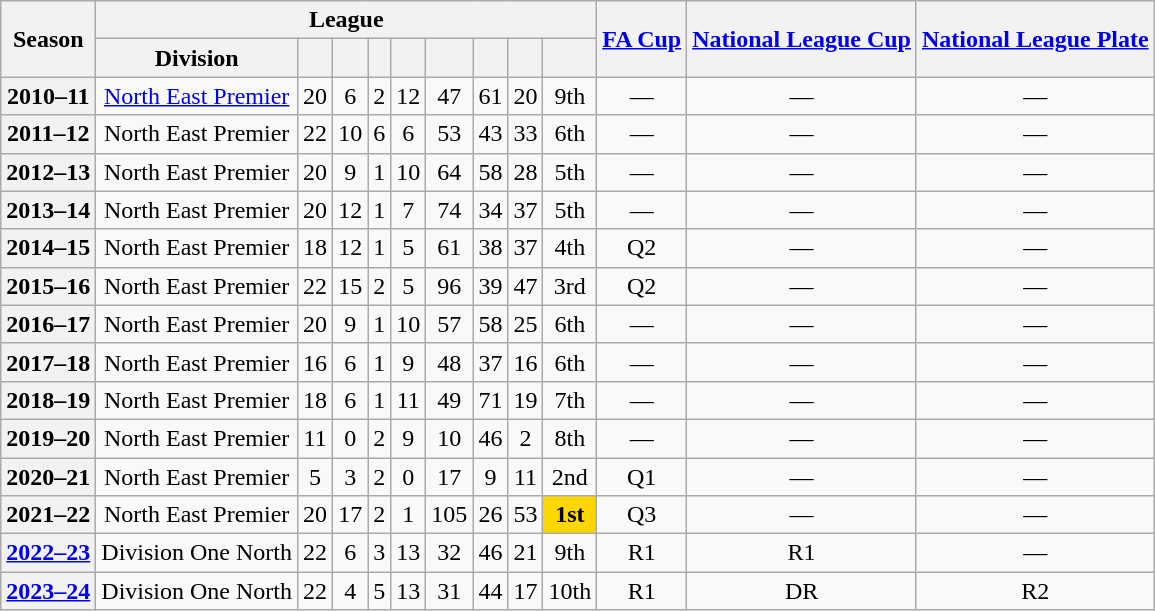<table class="wikitable" style="text-align: center">
<tr>
<th rowspan=2l>Season</th>
<th colspan=9>League</th>
<th rowspan=2><a href='#'>FA Cup</a></th>
<th rowspan=2><a href='#'>National League Cup</a></th>
<th rowspan=2><a href='#'>National League Plate</a></th>
</tr>
<tr>
<th>Division</th>
<th></th>
<th></th>
<th></th>
<th></th>
<th></th>
<th></th>
<th></th>
<th></th>
</tr>
<tr>
<th>2010–11</th>
<td><a href='#'>North East Premier</a></td>
<td>20</td>
<td>6</td>
<td>2</td>
<td>12</td>
<td>47</td>
<td>61</td>
<td>20</td>
<td>9th</td>
<td>—</td>
<td>—</td>
<td>—</td>
</tr>
<tr>
<th>2011–12</th>
<td>North East Premier</td>
<td>22</td>
<td>10</td>
<td>6</td>
<td>6</td>
<td>53</td>
<td>43</td>
<td>33</td>
<td>6th</td>
<td>—</td>
<td>—</td>
<td>—</td>
</tr>
<tr>
<th>2012–13</th>
<td>North East Premier</td>
<td>20</td>
<td>9</td>
<td>1</td>
<td>10</td>
<td>64</td>
<td>58</td>
<td>28</td>
<td>5th</td>
<td>—</td>
<td>—</td>
<td>—</td>
</tr>
<tr>
<th>2013–14</th>
<td>North East Premier</td>
<td>20</td>
<td>12</td>
<td>1</td>
<td>7</td>
<td>74</td>
<td>34</td>
<td>37</td>
<td>5th</td>
<td>—</td>
<td>—</td>
<td>—</td>
</tr>
<tr>
<th>2014–15</th>
<td>North East Premier</td>
<td>18</td>
<td>12</td>
<td>1</td>
<td>5</td>
<td>61</td>
<td>38</td>
<td>37</td>
<td>4th</td>
<td>Q2</td>
<td>—</td>
<td>—</td>
</tr>
<tr>
<th>2015–16</th>
<td>North East Premier</td>
<td>22</td>
<td>15</td>
<td>2</td>
<td>5</td>
<td>96</td>
<td>39</td>
<td>47</td>
<td>3rd</td>
<td>Q2</td>
<td>—</td>
<td>—</td>
</tr>
<tr>
<th>2016–17</th>
<td>North East Premier</td>
<td>20</td>
<td>9</td>
<td>1</td>
<td>10</td>
<td>57</td>
<td>58</td>
<td>25</td>
<td>6th</td>
<td>—</td>
<td>—</td>
<td>—</td>
</tr>
<tr>
<th>2017–18</th>
<td>North East Premier</td>
<td>16</td>
<td>6</td>
<td>1</td>
<td>9</td>
<td>48</td>
<td>37</td>
<td>16</td>
<td>6th</td>
<td>—</td>
<td>—</td>
<td>—</td>
</tr>
<tr>
<th>2018–19</th>
<td>North East Premier</td>
<td>18</td>
<td>6</td>
<td>1</td>
<td>11</td>
<td>49</td>
<td>71</td>
<td>19</td>
<td>7th</td>
<td>—</td>
<td>—</td>
<td>—</td>
</tr>
<tr>
<th>2019–20</th>
<td>North East Premier <br> </td>
<td>11</td>
<td>0</td>
<td>2</td>
<td>9</td>
<td>10</td>
<td>46</td>
<td>2</td>
<td>8th</td>
<td>—</td>
<td>—</td>
<td>—</td>
</tr>
<tr>
<th>2020–21</th>
<td>North East Premier <br> </td>
<td>5</td>
<td>3</td>
<td>2</td>
<td>0</td>
<td>17</td>
<td>9</td>
<td>11</td>
<td>2nd</td>
<td>Q1</td>
<td>—</td>
<td>—</td>
</tr>
<tr>
<th>2021–22</th>
<td>North East Premier</td>
<td>20</td>
<td>17</td>
<td>2</td>
<td>1</td>
<td>105</td>
<td>26</td>
<td>53</td>
<td style="background:gold;"><strong>1st</strong></td>
<td>Q3</td>
<td>—</td>
<td>—</td>
</tr>
<tr>
<th><a href='#'>2022–23</a></th>
<td>Division One North</td>
<td>22</td>
<td>6</td>
<td>3</td>
<td>13</td>
<td>32</td>
<td>46</td>
<td>21</td>
<td>9th</td>
<td>R1</td>
<td>R1</td>
<td>—</td>
</tr>
<tr>
<th><a href='#'>2023–24</a></th>
<td>Division One North</td>
<td>22</td>
<td>4</td>
<td>5</td>
<td>13</td>
<td>31</td>
<td>44</td>
<td>17</td>
<td>10th</td>
<td>R1</td>
<td>DR</td>
<td>R2</td>
</tr>
</table>
